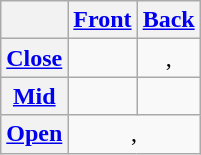<table class="wikitable" style="text-align:center;">
<tr>
<th></th>
<th><a href='#'>Front</a></th>
<th><a href='#'>Back</a></th>
</tr>
<tr>
<th><a href='#'>Close</a></th>
<td> </td>
<td> ,  </td>
</tr>
<tr>
<th><a href='#'>Mid</a></th>
<td> </td>
<td> </td>
</tr>
<tr>
<th><a href='#'>Open</a></th>
<td colspan=2> ,  </td>
</tr>
</table>
